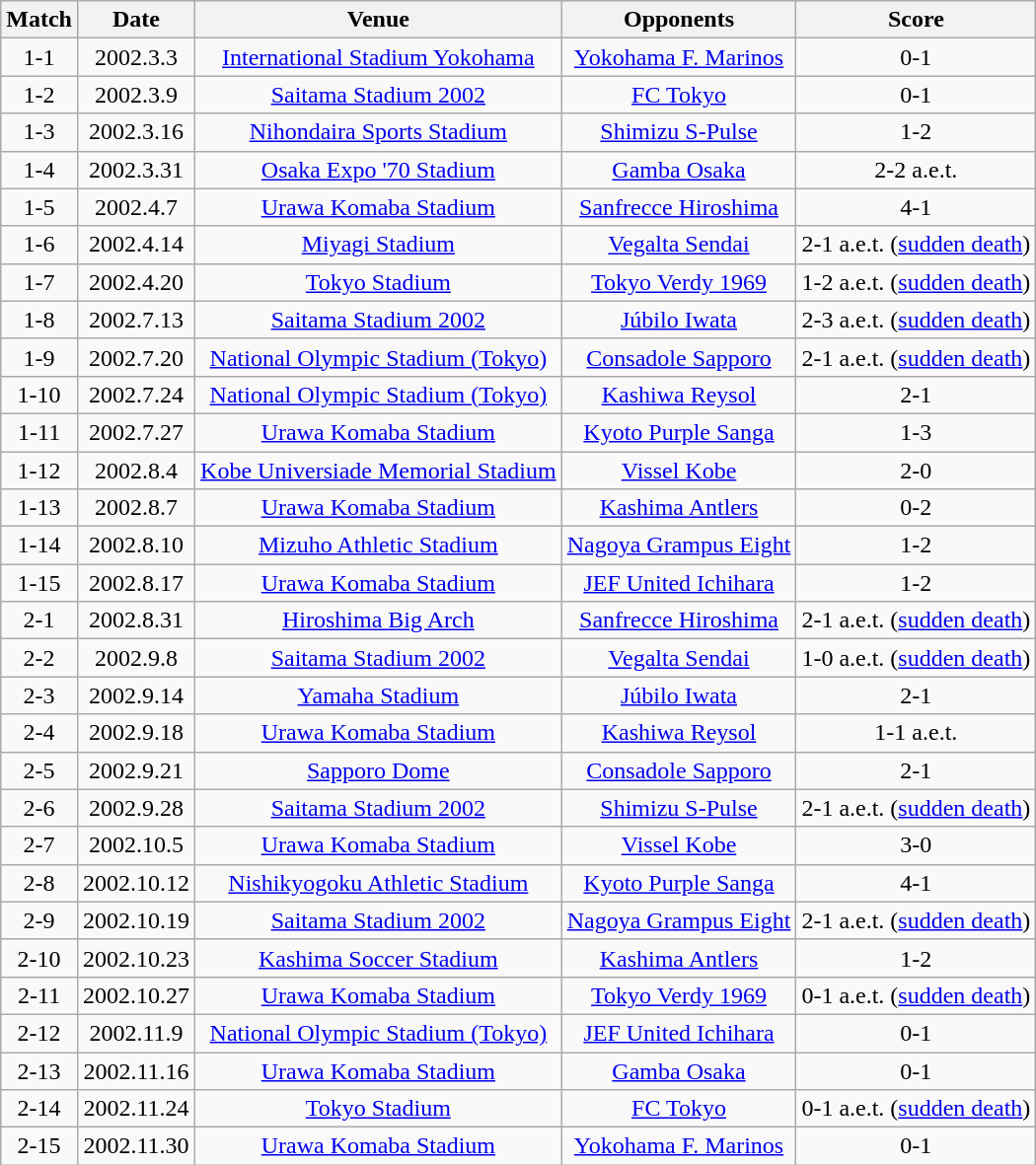<table class="wikitable" style="text-align:center;">
<tr>
<th>Match</th>
<th>Date</th>
<th>Venue</th>
<th>Opponents</th>
<th>Score</th>
</tr>
<tr>
<td>1-1</td>
<td>2002.3.3</td>
<td><a href='#'>International Stadium Yokohama</a></td>
<td><a href='#'>Yokohama F. Marinos</a></td>
<td>0-1</td>
</tr>
<tr>
<td>1-2</td>
<td>2002.3.9</td>
<td><a href='#'>Saitama Stadium 2002</a></td>
<td><a href='#'>FC Tokyo</a></td>
<td>0-1</td>
</tr>
<tr>
<td>1-3</td>
<td>2002.3.16</td>
<td><a href='#'>Nihondaira Sports Stadium</a></td>
<td><a href='#'>Shimizu S-Pulse</a></td>
<td>1-2</td>
</tr>
<tr>
<td>1-4</td>
<td>2002.3.31</td>
<td><a href='#'>Osaka Expo '70 Stadium</a></td>
<td><a href='#'>Gamba Osaka</a></td>
<td>2-2 a.e.t.</td>
</tr>
<tr>
<td>1-5</td>
<td>2002.4.7</td>
<td><a href='#'>Urawa Komaba Stadium</a></td>
<td><a href='#'>Sanfrecce Hiroshima</a></td>
<td>4-1</td>
</tr>
<tr>
<td>1-6</td>
<td>2002.4.14</td>
<td><a href='#'>Miyagi Stadium</a></td>
<td><a href='#'>Vegalta Sendai</a></td>
<td>2-1 a.e.t. (<a href='#'>sudden death</a>)</td>
</tr>
<tr>
<td>1-7</td>
<td>2002.4.20</td>
<td><a href='#'>Tokyo Stadium</a></td>
<td><a href='#'>Tokyo Verdy 1969</a></td>
<td>1-2 a.e.t. (<a href='#'>sudden death</a>)</td>
</tr>
<tr>
<td>1-8</td>
<td>2002.7.13</td>
<td><a href='#'>Saitama Stadium 2002</a></td>
<td><a href='#'>Júbilo Iwata</a></td>
<td>2-3 a.e.t. (<a href='#'>sudden death</a>)</td>
</tr>
<tr>
<td>1-9</td>
<td>2002.7.20</td>
<td><a href='#'>National Olympic Stadium (Tokyo)</a></td>
<td><a href='#'>Consadole Sapporo</a></td>
<td>2-1 a.e.t. (<a href='#'>sudden death</a>)</td>
</tr>
<tr>
<td>1-10</td>
<td>2002.7.24</td>
<td><a href='#'>National Olympic Stadium (Tokyo)</a></td>
<td><a href='#'>Kashiwa Reysol</a></td>
<td>2-1</td>
</tr>
<tr>
<td>1-11</td>
<td>2002.7.27</td>
<td><a href='#'>Urawa Komaba Stadium</a></td>
<td><a href='#'>Kyoto Purple Sanga</a></td>
<td>1-3</td>
</tr>
<tr>
<td>1-12</td>
<td>2002.8.4</td>
<td><a href='#'>Kobe Universiade Memorial Stadium</a></td>
<td><a href='#'>Vissel Kobe</a></td>
<td>2-0</td>
</tr>
<tr>
<td>1-13</td>
<td>2002.8.7</td>
<td><a href='#'>Urawa Komaba Stadium</a></td>
<td><a href='#'>Kashima Antlers</a></td>
<td>0-2</td>
</tr>
<tr>
<td>1-14</td>
<td>2002.8.10</td>
<td><a href='#'>Mizuho Athletic Stadium</a></td>
<td><a href='#'>Nagoya Grampus Eight</a></td>
<td>1-2</td>
</tr>
<tr>
<td>1-15</td>
<td>2002.8.17</td>
<td><a href='#'>Urawa Komaba Stadium</a></td>
<td><a href='#'>JEF United Ichihara</a></td>
<td>1-2</td>
</tr>
<tr>
<td>2-1</td>
<td>2002.8.31</td>
<td><a href='#'>Hiroshima Big Arch</a></td>
<td><a href='#'>Sanfrecce Hiroshima</a></td>
<td>2-1 a.e.t. (<a href='#'>sudden death</a>)</td>
</tr>
<tr>
<td>2-2</td>
<td>2002.9.8</td>
<td><a href='#'>Saitama Stadium 2002</a></td>
<td><a href='#'>Vegalta Sendai</a></td>
<td>1-0 a.e.t. (<a href='#'>sudden death</a>)</td>
</tr>
<tr>
<td>2-3</td>
<td>2002.9.14</td>
<td><a href='#'>Yamaha Stadium</a></td>
<td><a href='#'>Júbilo Iwata</a></td>
<td>2-1</td>
</tr>
<tr>
<td>2-4</td>
<td>2002.9.18</td>
<td><a href='#'>Urawa Komaba Stadium</a></td>
<td><a href='#'>Kashiwa Reysol</a></td>
<td>1-1 a.e.t.</td>
</tr>
<tr>
<td>2-5</td>
<td>2002.9.21</td>
<td><a href='#'>Sapporo Dome</a></td>
<td><a href='#'>Consadole Sapporo</a></td>
<td>2-1</td>
</tr>
<tr>
<td>2-6</td>
<td>2002.9.28</td>
<td><a href='#'>Saitama Stadium 2002</a></td>
<td><a href='#'>Shimizu S-Pulse</a></td>
<td>2-1 a.e.t. (<a href='#'>sudden death</a>)</td>
</tr>
<tr>
<td>2-7</td>
<td>2002.10.5</td>
<td><a href='#'>Urawa Komaba Stadium</a></td>
<td><a href='#'>Vissel Kobe</a></td>
<td>3-0</td>
</tr>
<tr>
<td>2-8</td>
<td>2002.10.12</td>
<td><a href='#'>Nishikyogoku Athletic Stadium</a></td>
<td><a href='#'>Kyoto Purple Sanga</a></td>
<td>4-1</td>
</tr>
<tr>
<td>2-9</td>
<td>2002.10.19</td>
<td><a href='#'>Saitama Stadium 2002</a></td>
<td><a href='#'>Nagoya Grampus Eight</a></td>
<td>2-1 a.e.t. (<a href='#'>sudden death</a>)</td>
</tr>
<tr>
<td>2-10</td>
<td>2002.10.23</td>
<td><a href='#'>Kashima Soccer Stadium</a></td>
<td><a href='#'>Kashima Antlers</a></td>
<td>1-2</td>
</tr>
<tr>
<td>2-11</td>
<td>2002.10.27</td>
<td><a href='#'>Urawa Komaba Stadium</a></td>
<td><a href='#'>Tokyo Verdy 1969</a></td>
<td>0-1 a.e.t. (<a href='#'>sudden death</a>)</td>
</tr>
<tr>
<td>2-12</td>
<td>2002.11.9</td>
<td><a href='#'>National Olympic Stadium (Tokyo)</a></td>
<td><a href='#'>JEF United Ichihara</a></td>
<td>0-1</td>
</tr>
<tr>
<td>2-13</td>
<td>2002.11.16</td>
<td><a href='#'>Urawa Komaba Stadium</a></td>
<td><a href='#'>Gamba Osaka</a></td>
<td>0-1</td>
</tr>
<tr>
<td>2-14</td>
<td>2002.11.24</td>
<td><a href='#'>Tokyo Stadium</a></td>
<td><a href='#'>FC Tokyo</a></td>
<td>0-1 a.e.t. (<a href='#'>sudden death</a>)</td>
</tr>
<tr>
<td>2-15</td>
<td>2002.11.30</td>
<td><a href='#'>Urawa Komaba Stadium</a></td>
<td><a href='#'>Yokohama F. Marinos</a></td>
<td>0-1</td>
</tr>
</table>
